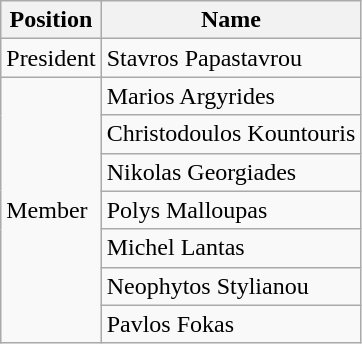<table class="wikitable" style="text-align: center">
<tr>
<th align=left>Position</th>
<th align=left>Name</th>
</tr>
<tr>
<td align=left>President</td>
<td align=left> Stavros Papastavrou</td>
</tr>
<tr>
<td rowspan="7" style="text-align:left;">Member</td>
<td align=left> Marios Argyrides</td>
</tr>
<tr>
<td align=left> Christodoulos Kountouris</td>
</tr>
<tr>
<td align=left> Nikolas Georgiades</td>
</tr>
<tr>
<td align=left> Polys Malloupas</td>
</tr>
<tr>
<td align=left> Michel Lantas</td>
</tr>
<tr>
<td align=left> Neophytos Stylianou</td>
</tr>
<tr>
<td align=left> Pavlos Fokas</td>
</tr>
</table>
